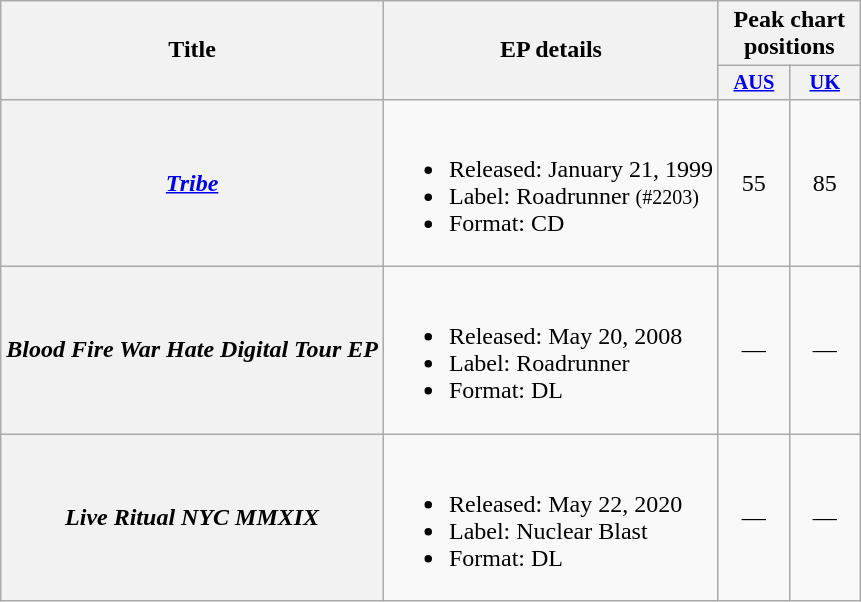<table class="wikitable plainrowheaders">
<tr>
<th rowspan="2">Title</th>
<th rowspan="2">EP details</th>
<th colspan="2">Peak chart positions</th>
</tr>
<tr>
<th style="width:3em;font-size:85%;"><a href='#'>AUS</a><br></th>
<th style="width:3em;font-size:85%;"><a href='#'>UK</a><br></th>
</tr>
<tr>
<th scope="row"><em><a href='#'>Tribe</a></em></th>
<td><br><ul><li>Released: January 21, 1999</li><li>Label: Roadrunner <small>(#2203)</small></li><li>Format: CD</li></ul></td>
<td align="center">55</td>
<td align="center">85</td>
</tr>
<tr>
<th scope="row"><em>Blood Fire War Hate Digital Tour EP</em></th>
<td><br><ul><li>Released: May 20, 2008</li><li>Label: Roadrunner</li><li>Format: DL</li></ul></td>
<td align="center">—</td>
<td align="center">—</td>
</tr>
<tr>
<th scope="row"><em>Live Ritual NYC MMXIX</em></th>
<td><br><ul><li>Released: May 22, 2020</li><li>Label: Nuclear Blast</li><li>Format: DL</li></ul></td>
<td align="center">—</td>
<td align="center">—</td>
</tr>
</table>
